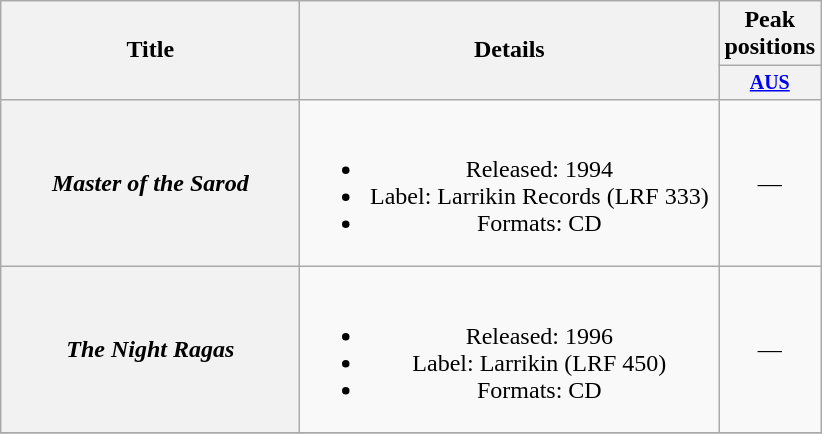<table class="wikitable plainrowheaders" style="text-align:center;">
<tr>
<th rowspan="2" style="width:12em;">Title</th>
<th rowspan="2" style="width:17em;">Details</th>
<th colspan="1">Peak positions</th>
</tr>
<tr style="font-size:smaller;">
<th width="50"><a href='#'>AUS</a><br></th>
</tr>
<tr>
<th scope="row"><em>Master of the Sarod</em></th>
<td><br><ul><li>Released: 1994</li><li>Label: Larrikin Records (LRF 333)</li><li>Formats: CD</li></ul></td>
<td>—</td>
</tr>
<tr>
<th scope="row"><em>The Night Ragas</em></th>
<td><br><ul><li>Released: 1996</li><li>Label: Larrikin (LRF 450)</li><li>Formats: CD</li></ul></td>
<td>—</td>
</tr>
<tr>
</tr>
</table>
